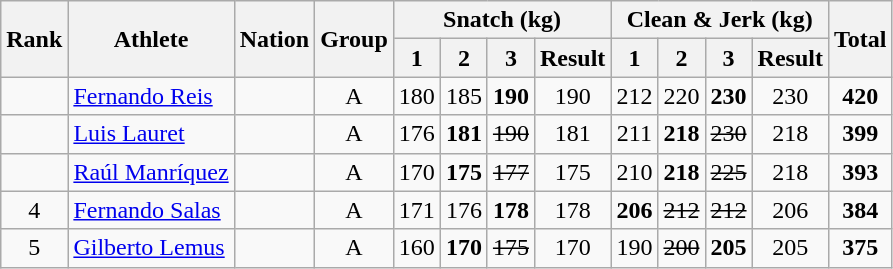<table class="wikitable sortable" style="text-align:center;">
<tr>
<th rowspan=2>Rank</th>
<th rowspan=2>Athlete</th>
<th rowspan=2>Nation</th>
<th rowspan=2>Group</th>
<th colspan=4>Snatch (kg)</th>
<th colspan=4>Clean & Jerk (kg)</th>
<th rowspan=2>Total</th>
</tr>
<tr>
<th>1</th>
<th>2</th>
<th>3</th>
<th>Result</th>
<th>1</th>
<th>2</th>
<th>3</th>
<th>Result</th>
</tr>
<tr>
<td></td>
<td align=left><a href='#'>Fernando Reis</a></td>
<td align=left></td>
<td>A</td>
<td>180</td>
<td>185</td>
<td><strong>190</strong></td>
<td>190</td>
<td>212</td>
<td>220</td>
<td><strong>230</strong></td>
<td>230</td>
<td><strong>420</strong></td>
</tr>
<tr>
<td></td>
<td align=left><a href='#'>Luis Lauret</a></td>
<td align=left></td>
<td>A</td>
<td>176</td>
<td><strong>181</strong></td>
<td><s>190</s></td>
<td>181</td>
<td>211</td>
<td><strong>218</strong></td>
<td><s>230</s></td>
<td>218</td>
<td><strong>399</strong></td>
</tr>
<tr>
<td></td>
<td align=left><a href='#'>Raúl Manríquez</a></td>
<td align=left></td>
<td>A</td>
<td>170</td>
<td><strong>175</strong></td>
<td><s>177</s></td>
<td>175</td>
<td>210</td>
<td><strong>218</strong></td>
<td><s>225</s></td>
<td>218</td>
<td><strong>393</strong></td>
</tr>
<tr>
<td>4</td>
<td align=left><a href='#'>Fernando Salas</a></td>
<td align=left></td>
<td>A</td>
<td>171</td>
<td>176</td>
<td><strong>178</strong></td>
<td>178</td>
<td><strong>206</strong></td>
<td><s>212</s></td>
<td><s>212</s></td>
<td>206</td>
<td><strong>384</strong></td>
</tr>
<tr>
<td>5</td>
<td align=left><a href='#'>Gilberto Lemus</a></td>
<td align=left></td>
<td>A</td>
<td>160</td>
<td><strong>170</strong></td>
<td><s>175</s></td>
<td>170</td>
<td>190</td>
<td><s>200</s></td>
<td><strong>205</strong></td>
<td>205</td>
<td><strong>375</strong></td>
</tr>
</table>
